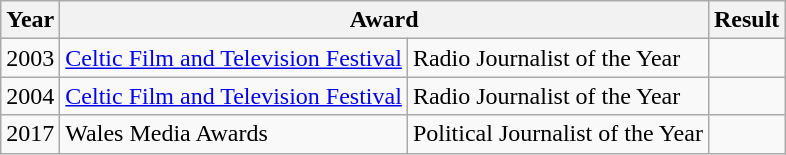<table class="wikitable">
<tr>
<th>Year</th>
<th colspan="2">Award</th>
<th>Result</th>
</tr>
<tr>
<td>2003</td>
<td><a href='#'>Celtic Film and Television Festival</a></td>
<td>Radio Journalist of the Year</td>
<td></td>
</tr>
<tr>
<td>2004</td>
<td><a href='#'>Celtic Film and Television Festival</a></td>
<td>Radio Journalist of the Year</td>
<td></td>
</tr>
<tr>
<td>2017</td>
<td>Wales Media Awards</td>
<td>Political Journalist of the Year</td>
<td></td>
</tr>
</table>
